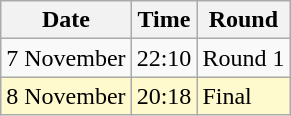<table class="wikitable">
<tr>
<th>Date</th>
<th>Time</th>
<th>Round</th>
</tr>
<tr>
<td>7 November</td>
<td>22:10</td>
<td>Round 1</td>
</tr>
<tr bgcolor="lemonchiffon">
<td>8 November</td>
<td>20:18</td>
<td>Final</td>
</tr>
</table>
